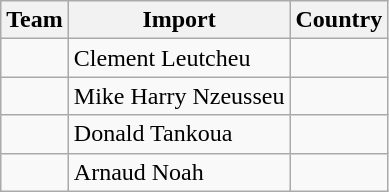<table class=wikitable>
<tr>
<th>Team</th>
<th>Import</th>
<th>Country</th>
</tr>
<tr>
<td></td>
<td>Clement Leutcheu</td>
<td></td>
</tr>
<tr>
<td></td>
<td>Mike Harry Nzeusseu</td>
<td></td>
</tr>
<tr>
<td></td>
<td>Donald Tankoua</td>
<td></td>
</tr>
<tr>
<td></td>
<td>Arnaud Noah</td>
<td></td>
</tr>
</table>
